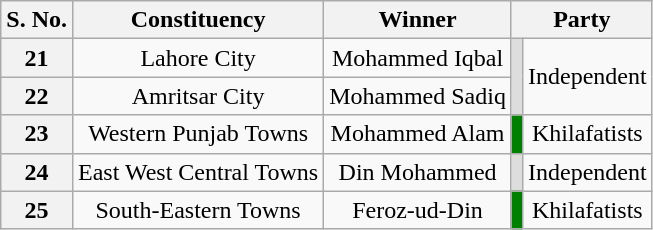<table class="wikitable" style="text-align:center">
<tr>
<th>S. No.</th>
<th>Constituency</th>
<th>Winner</th>
<th colspan=2>Party</th>
</tr>
<tr>
<th>21</th>
<td>Lahore City</td>
<td>Mohammed Iqbal</td>
<td bgcolor=#DDDDDD rowspan=2></td>
<td rowspan=2>Independent</td>
</tr>
<tr>
<th>22</th>
<td>Amritsar City</td>
<td>Mohammed Sadiq</td>
</tr>
<tr>
<th>23</th>
<td>Western Punjab Towns</td>
<td>Mohammed Alam</td>
<td bgcolor=green></td>
<td>Khilafatists</td>
</tr>
<tr>
<th>24</th>
<td>East West Central Towns</td>
<td>Din Mohammed</td>
<td bgcolor=#DDDDDD></td>
<td>Independent</td>
</tr>
<tr>
<th>25</th>
<td>South-Eastern Towns</td>
<td>Feroz-ud-Din</td>
<td bgcolor=green></td>
<td>Khilafatists</td>
</tr>
</table>
